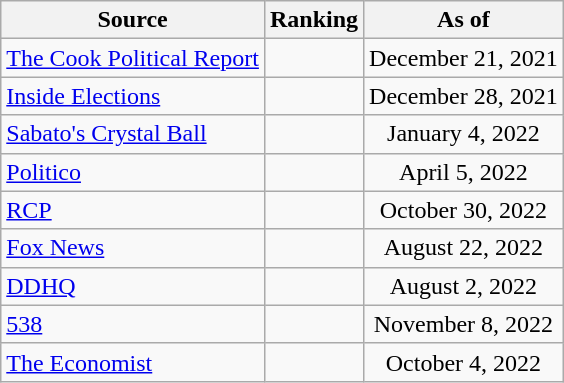<table class="wikitable" style="text-align:center">
<tr>
<th>Source</th>
<th>Ranking</th>
<th>As of</th>
</tr>
<tr>
<td align=left><a href='#'>The Cook Political Report</a></td>
<td></td>
<td>December 21, 2021</td>
</tr>
<tr>
<td align=left><a href='#'>Inside Elections</a></td>
<td></td>
<td>December 28, 2021</td>
</tr>
<tr>
<td align=left><a href='#'>Sabato's Crystal Ball</a></td>
<td></td>
<td>January 4, 2022</td>
</tr>
<tr>
<td align=left><a href='#'>Politico</a></td>
<td></td>
<td>April 5, 2022</td>
</tr>
<tr>
<td align="left"><a href='#'>RCP</a></td>
<td></td>
<td>October 30, 2022</td>
</tr>
<tr>
<td align=left><a href='#'>Fox News</a></td>
<td></td>
<td>August 22, 2022</td>
</tr>
<tr>
<td align="left"><a href='#'>DDHQ</a></td>
<td></td>
<td>August 2, 2022</td>
</tr>
<tr>
<td align="left"><a href='#'>538</a></td>
<td></td>
<td>November 8, 2022</td>
</tr>
<tr>
<td align="left"><a href='#'>The Economist</a></td>
<td></td>
<td>October 4, 2022</td>
</tr>
</table>
